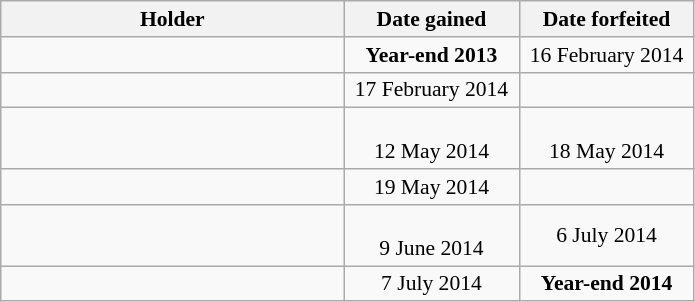<table class="wikitable" style="font-size:90%">
<tr>
<th style="width:222px;">Holder</th>
<th style="width:110px;">Date gained</th>
<th style="width:110px;">Date forfeited</th>
</tr>
<tr>
<td> <br> </td>
<td style="text-align:center;"><strong>Year-end 2013</strong></td>
<td style="text-align:center;">16 February 2014</td>
</tr>
<tr>
<td></td>
<td style="text-align:center;">17 February 2014</td>
<td style="text-align:center;"></td>
</tr>
<tr>
<td><br> </td>
<td style="text-align:center;"><br> 12 May 2014</td>
<td style="text-align:center;"><br>18 May 2014</td>
</tr>
<tr>
<td></td>
<td style="text-align:center;">19 May 2014</td>
<td style="text-align:center;"></td>
</tr>
<tr>
<td><br> </td>
<td style="text-align:center;"><br> 9 June 2014</td>
<td style="text-align:center;">6 July 2014</td>
</tr>
<tr>
<td><br> </td>
<td style="text-align:center;">7 July 2014</td>
<td style="text-align:center;"><strong>Year-end 2014</strong></td>
</tr>
</table>
